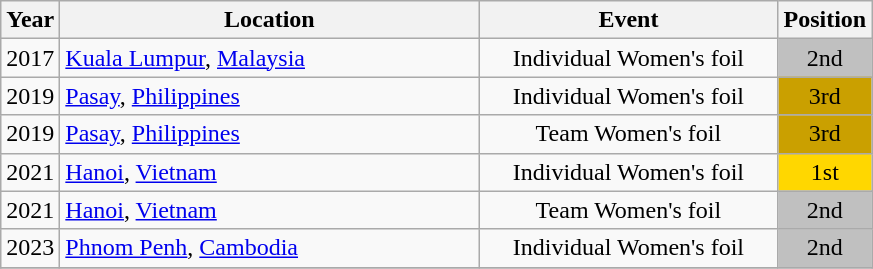<table class="wikitable" style="text-align:center;">
<tr>
<th>Year</th>
<th style="width:17em">Location</th>
<th style="width:12em">Event</th>
<th>Position</th>
</tr>
<tr>
<td>2017</td>
<td align="left"> <a href='#'>Kuala Lumpur</a>, <a href='#'>Malaysia</a></td>
<td>Individual Women's foil</td>
<td bgcolor="silver">2nd</td>
</tr>
<tr>
<td>2019</td>
<td align="left"> <a href='#'>Pasay</a>, <a href='#'>Philippines</a></td>
<td>Individual Women's foil</td>
<td bgcolor="caramel">3rd</td>
</tr>
<tr>
<td>2019</td>
<td align="left"> <a href='#'>Pasay</a>, <a href='#'>Philippines</a></td>
<td>Team Women's foil</td>
<td bgcolor="caramel">3rd</td>
</tr>
<tr>
<td>2021</td>
<td align="left"> <a href='#'>Hanoi</a>, <a href='#'>Vietnam</a></td>
<td>Individual Women's foil</td>
<td bgcolor="gold">1st</td>
</tr>
<tr>
<td>2021</td>
<td align="left"> <a href='#'>Hanoi</a>, <a href='#'>Vietnam</a></td>
<td>Team Women's foil</td>
<td bgcolor="silver">2nd</td>
</tr>
<tr>
<td>2023</td>
<td align="left"> <a href='#'>Phnom Penh</a>, <a href='#'>Cambodia</a></td>
<td>Individual Women's foil</td>
<td bgcolor="silver">2nd</td>
</tr>
<tr>
</tr>
</table>
